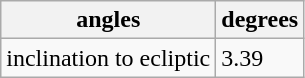<table class="wikitable">
<tr>
<th>angles</th>
<th>degrees</th>
</tr>
<tr>
<td>inclination to ecliptic</td>
<td>3.39</td>
</tr>
</table>
